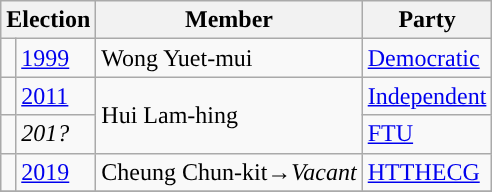<table class="wikitable">
<tr>
<th colspan="2">Election</th>
<th>Member</th>
<th>Party</th>
</tr>
<tr>
<td style="background-color: "></td>
<td><a href='#'>1999</a></td>
<td>Wong Yuet-mui</td>
<td><a href='#'>Democratic</a></td>
</tr>
<tr>
<td style="background-color: "></td>
<td><a href='#'>2011</a></td>
<td rowspan=2>Hui Lam-hing</td>
<td><a href='#'>Independent</a></td>
</tr>
<tr>
<td style="background-color: "></td>
<td><em>201?</em></td>
<td><a href='#'>FTU</a></td>
</tr>
<tr>
<td style="background-color: "></td>
<td><a href='#'>2019</a></td>
<td>Cheung Chun-kit→<em>Vacant</em></td>
<td><a href='#'>HTTHECG</a></td>
</tr>
<tr>
</tr>
</table>
